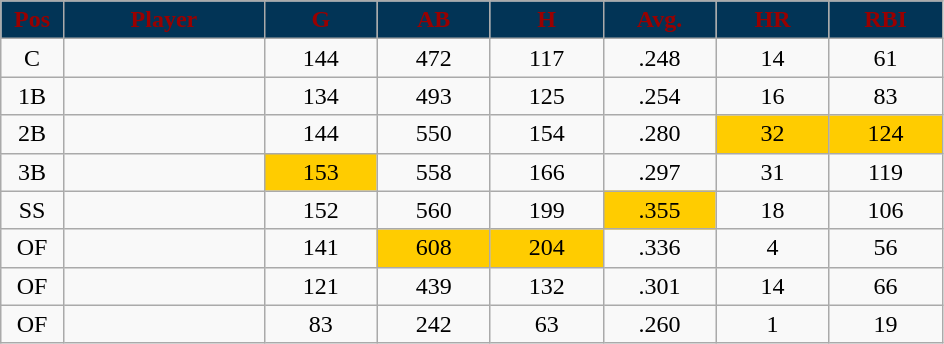<table class="wikitable sortable">
<tr>
<th style="background:#023456;color:#990000;" width="5%">Pos</th>
<th style="background:#023456;color:#990000;" width="16%">Player</th>
<th style="background:#023456;color:#990000;" width="9%">G</th>
<th style="background:#023456;color:#990000;" width="9%">AB</th>
<th style="background:#023456;color:#990000;" width="9%">H</th>
<th style="background:#023456;color:#990000;" width="9%">Avg.</th>
<th style="background:#023456;color:#990000;" width="9%">HR</th>
<th style="background:#023456;color:#990000;" width="9%">RBI</th>
</tr>
<tr align="center">
<td>C</td>
<td></td>
<td>144</td>
<td>472</td>
<td>117</td>
<td>.248</td>
<td>14</td>
<td>61</td>
</tr>
<tr align="center">
<td>1B</td>
<td></td>
<td>134</td>
<td>493</td>
<td>125</td>
<td>.254</td>
<td>16</td>
<td>83</td>
</tr>
<tr align="center">
<td>2B</td>
<td></td>
<td>144</td>
<td>550</td>
<td>154</td>
<td>.280</td>
<td bgcolor="#FFCC00">32</td>
<td bgcolor="#FFCC00">124</td>
</tr>
<tr align="center">
<td>3B</td>
<td></td>
<td bgcolor="#FFCC00">153</td>
<td>558</td>
<td>166</td>
<td>.297</td>
<td>31</td>
<td>119</td>
</tr>
<tr align="center">
<td>SS</td>
<td></td>
<td>152</td>
<td>560</td>
<td>199</td>
<td bgcolor="#FFCC00">.355</td>
<td>18</td>
<td>106</td>
</tr>
<tr align="center">
<td>OF</td>
<td></td>
<td>141</td>
<td bgcolor="#FFCC00">608</td>
<td bgcolor="#FFCC00">204</td>
<td>.336</td>
<td>4</td>
<td>56</td>
</tr>
<tr align="center">
<td>OF</td>
<td></td>
<td>121</td>
<td>439</td>
<td>132</td>
<td>.301</td>
<td>14</td>
<td>66</td>
</tr>
<tr align="center">
<td>OF</td>
<td></td>
<td>83</td>
<td>242</td>
<td>63</td>
<td>.260</td>
<td>1</td>
<td>19</td>
</tr>
</table>
